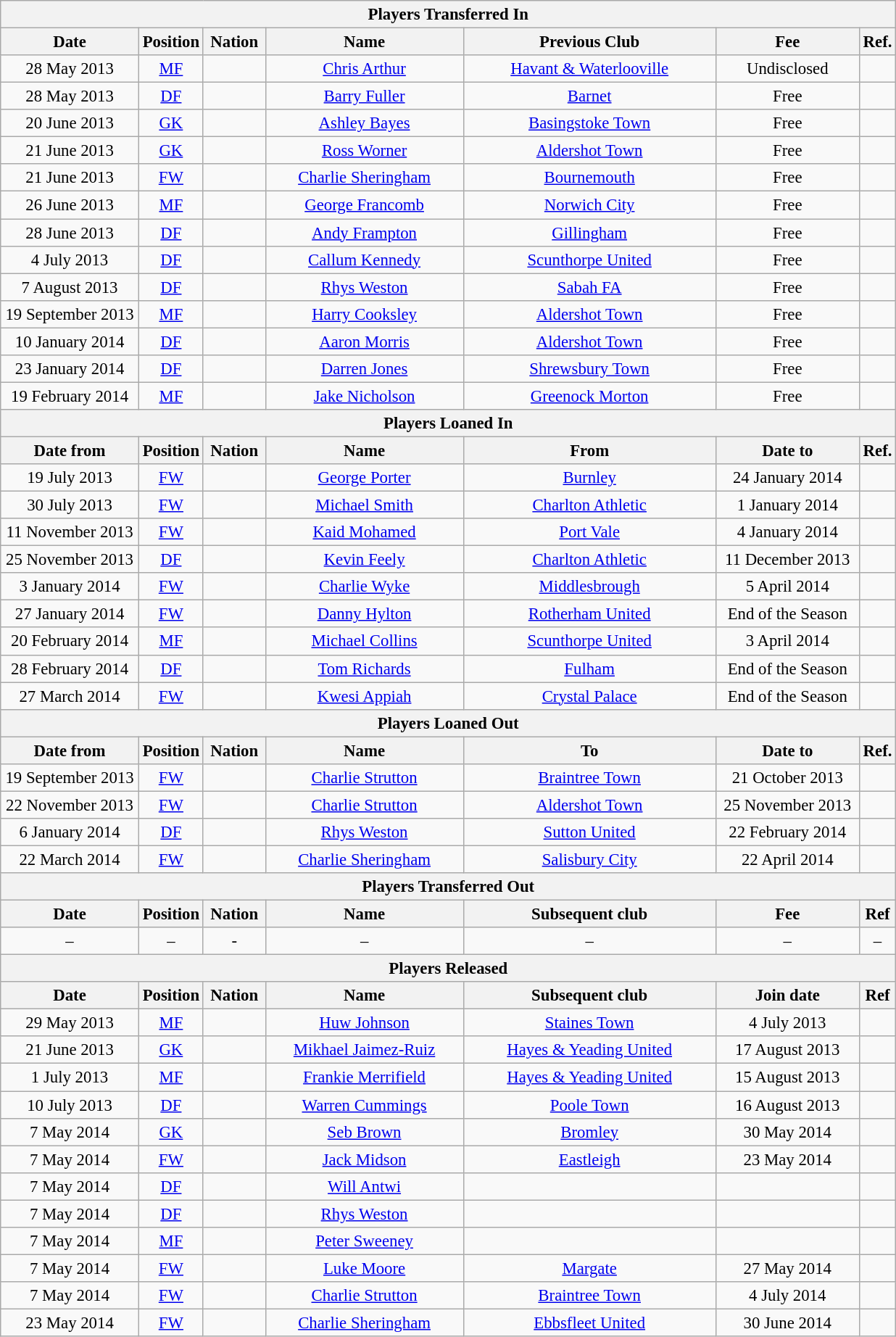<table class="wikitable" style="font-size:95%;">
<tr>
<th colspan="7">Players Transferred In</th>
</tr>
<tr>
<th style="width:120px;">Date</th>
<th style="width:50px;">Position</th>
<th style="width:50px;">Nation</th>
<th style="width:175px;">Name</th>
<th style="width:225px;">Previous Club</th>
<th style="width:125px;">Fee</th>
<th>Ref.</th>
</tr>
<tr>
<td align="center">28 May 2013</td>
<td align="center"><a href='#'>MF</a></td>
<td align="center"></td>
<td align="center"><a href='#'>Chris Arthur</a></td>
<td align="center"><a href='#'>Havant & Waterlooville</a></td>
<td align="center">Undisclosed</td>
<td align="center"></td>
</tr>
<tr>
<td align="center">28 May 2013</td>
<td align="center"><a href='#'>DF</a></td>
<td align="center"></td>
<td align="center"><a href='#'>Barry Fuller</a></td>
<td align="center"><a href='#'>Barnet</a></td>
<td align="center">Free</td>
<td align="center"></td>
</tr>
<tr>
<td align="center">20 June 2013</td>
<td align="center"><a href='#'>GK</a></td>
<td align="center"></td>
<td align="center"><a href='#'>Ashley Bayes</a></td>
<td align="center"><a href='#'>Basingstoke Town</a></td>
<td align="center">Free</td>
<td align="center"></td>
</tr>
<tr>
<td align="center">21 June 2013</td>
<td align="center"><a href='#'>GK</a></td>
<td align="center"></td>
<td align="center"><a href='#'>Ross Worner</a></td>
<td align="center"><a href='#'>Aldershot Town</a></td>
<td align="center">Free</td>
<td align="center"></td>
</tr>
<tr>
<td align="center">21 June 2013</td>
<td align="center"><a href='#'>FW</a></td>
<td align="center"></td>
<td align="center"><a href='#'>Charlie Sheringham</a></td>
<td align="center"><a href='#'>Bournemouth</a></td>
<td align="center">Free</td>
<td align="center"></td>
</tr>
<tr>
<td align="center">26 June 2013</td>
<td align="center"><a href='#'>MF</a></td>
<td align="center"></td>
<td align="center"><a href='#'>George Francomb</a></td>
<td align="center"><a href='#'>Norwich City</a></td>
<td align="center">Free</td>
<td align="center"></td>
</tr>
<tr>
<td align="center">28 June 2013</td>
<td align="center"><a href='#'>DF</a></td>
<td align="center"></td>
<td align="center"><a href='#'>Andy Frampton</a></td>
<td align="center"><a href='#'>Gillingham</a></td>
<td align="center">Free</td>
<td align="center"></td>
</tr>
<tr>
<td align="center">4 July 2013</td>
<td align="center"><a href='#'>DF</a></td>
<td align="center"></td>
<td align="center"><a href='#'>Callum Kennedy</a></td>
<td align="center"><a href='#'>Scunthorpe United</a></td>
<td align="center">Free</td>
<td align="center"></td>
</tr>
<tr>
<td align="center">7 August 2013</td>
<td align="center"><a href='#'>DF</a></td>
<td align="center"></td>
<td align="center"><a href='#'>Rhys Weston</a></td>
<td align="center"><a href='#'>Sabah FA</a></td>
<td align="center">Free</td>
<td align="center"></td>
</tr>
<tr>
<td align="center">19 September 2013</td>
<td align="center"><a href='#'>MF</a></td>
<td align="center"></td>
<td align="center"><a href='#'>Harry Cooksley</a></td>
<td align="center"><a href='#'>Aldershot Town</a></td>
<td align="center">Free</td>
<td align="center"></td>
</tr>
<tr>
<td align="center">10 January 2014</td>
<td align="center"><a href='#'>DF</a></td>
<td align="center"></td>
<td align="center"><a href='#'>Aaron Morris</a></td>
<td align="center"><a href='#'>Aldershot Town</a></td>
<td align="center">Free</td>
<td align="center"></td>
</tr>
<tr>
<td align="center">23 January 2014</td>
<td align="center"><a href='#'>DF</a></td>
<td align="center"></td>
<td align="center"><a href='#'>Darren Jones</a></td>
<td align="center"><a href='#'>Shrewsbury Town</a></td>
<td align="center">Free</td>
<td align="center"></td>
</tr>
<tr>
<td align="center">19 February 2014</td>
<td align="center"><a href='#'>MF</a></td>
<td align="center"></td>
<td align="center"><a href='#'>Jake Nicholson</a></td>
<td align="center"><a href='#'>Greenock Morton</a></td>
<td align="center">Free</td>
<td align="center"></td>
</tr>
<tr>
<th colspan="7">Players Loaned In</th>
</tr>
<tr>
<th>Date from</th>
<th>Position</th>
<th>Nation</th>
<th>Name</th>
<th>From</th>
<th>Date to</th>
<th>Ref.</th>
</tr>
<tr>
<td align="center">19 July 2013</td>
<td align="center"><a href='#'>FW</a></td>
<td align="center"></td>
<td align="center"><a href='#'>George Porter</a></td>
<td align="center"><a href='#'>Burnley</a></td>
<td align="center">24 January 2014</td>
<td align="center"></td>
</tr>
<tr>
<td align="center">30 July 2013</td>
<td align="center"><a href='#'>FW</a></td>
<td align="center"></td>
<td align="center"><a href='#'>Michael Smith</a></td>
<td align="center"><a href='#'>Charlton Athletic</a></td>
<td align="center">1 January 2014</td>
<td align="center"></td>
</tr>
<tr>
<td align="center">11 November 2013</td>
<td align="center"><a href='#'>FW</a></td>
<td align="center"></td>
<td align="center"><a href='#'>Kaid Mohamed</a></td>
<td align="center"><a href='#'>Port Vale</a></td>
<td align="center">4 January 2014</td>
<td align="center"></td>
</tr>
<tr>
<td align="center">25 November 2013</td>
<td align="center"><a href='#'>DF</a></td>
<td align="center"></td>
<td align="center"><a href='#'>Kevin Feely</a></td>
<td align="center"><a href='#'>Charlton Athletic</a></td>
<td align="center">11 December 2013</td>
<td align="center"></td>
</tr>
<tr>
<td align="center">3 January 2014</td>
<td align="center"><a href='#'>FW</a></td>
<td align="center"></td>
<td align="center"><a href='#'>Charlie Wyke</a></td>
<td align="center"><a href='#'>Middlesbrough</a></td>
<td align="center">5 April 2014</td>
<td align="center"></td>
</tr>
<tr>
<td align="center">27 January 2014</td>
<td align="center"><a href='#'>FW</a></td>
<td align="center"></td>
<td align="center"><a href='#'>Danny Hylton</a></td>
<td align="center"><a href='#'>Rotherham United</a></td>
<td align="center">End of the Season</td>
<td align="center"></td>
</tr>
<tr>
<td align="center">20 February 2014</td>
<td align="center"><a href='#'>MF</a></td>
<td align="center"></td>
<td align="center"><a href='#'>Michael Collins</a></td>
<td align="center"><a href='#'>Scunthorpe United</a></td>
<td align="center">3 April 2014</td>
<td align="center"></td>
</tr>
<tr>
<td align="center">28 February 2014</td>
<td align="center"><a href='#'>DF</a></td>
<td align="center"></td>
<td align="center"><a href='#'>Tom Richards</a></td>
<td align="center"><a href='#'>Fulham</a></td>
<td align="center">End of the Season</td>
<td align="center"></td>
</tr>
<tr>
<td align="center">27 March 2014</td>
<td align="center"><a href='#'>FW</a></td>
<td align="center"></td>
<td align="center"><a href='#'>Kwesi Appiah</a></td>
<td align="center"><a href='#'>Crystal Palace</a></td>
<td align="center">End of the Season</td>
<td align="center"></td>
</tr>
<tr>
<th colspan="7">Players Loaned Out</th>
</tr>
<tr>
<th>Date from</th>
<th>Position</th>
<th>Nation</th>
<th>Name</th>
<th>To</th>
<th>Date to</th>
<th>Ref.</th>
</tr>
<tr>
<td align="center">19 September 2013</td>
<td align="center"><a href='#'>FW</a></td>
<td align="center"></td>
<td align="center"><a href='#'>Charlie Strutton</a></td>
<td align="center"><a href='#'>Braintree Town</a></td>
<td align="center">21 October 2013</td>
<td align="center"></td>
</tr>
<tr>
<td align="center">22 November 2013</td>
<td align="center"><a href='#'>FW</a></td>
<td align="center"></td>
<td align="center"><a href='#'>Charlie Strutton</a></td>
<td align="center"><a href='#'>Aldershot Town</a></td>
<td align="center">25 November 2013</td>
<td align="center"></td>
</tr>
<tr>
<td align="center">6 January 2014</td>
<td align="center"><a href='#'>DF</a></td>
<td align="center"></td>
<td align="center"><a href='#'>Rhys Weston</a></td>
<td align="center"><a href='#'>Sutton United</a></td>
<td align="center">22 February 2014</td>
<td align="center"></td>
</tr>
<tr>
<td align="center">22 March 2014</td>
<td align="center"><a href='#'>FW</a></td>
<td align="center"></td>
<td align="center"><a href='#'>Charlie Sheringham</a></td>
<td align="center"><a href='#'>Salisbury City</a></td>
<td align="center">22 April 2014</td>
<td align="center"></td>
</tr>
<tr>
<th colspan="7">Players Transferred Out</th>
</tr>
<tr>
<th>Date</th>
<th>Position</th>
<th>Nation</th>
<th>Name</th>
<th>Subsequent club</th>
<th>Fee</th>
<th>Ref</th>
</tr>
<tr>
<td align="center">–</td>
<td align="center">–</td>
<td align="center">-</td>
<td align="center">–</td>
<td align="center">–</td>
<td align="center">–</td>
<td align="center">–</td>
</tr>
<tr>
<th colspan="7">Players Released</th>
</tr>
<tr>
<th>Date</th>
<th>Position</th>
<th>Nation</th>
<th>Name</th>
<th>Subsequent club</th>
<th>Join date</th>
<th>Ref</th>
</tr>
<tr>
<td align="center">29 May 2013</td>
<td align="center"><a href='#'>MF</a></td>
<td align="center"></td>
<td align="center"><a href='#'>Huw Johnson</a></td>
<td align="center"><a href='#'>Staines Town</a></td>
<td align="center">4 July 2013</td>
<td align="center"></td>
</tr>
<tr>
<td align="center">21 June 2013</td>
<td align="center"><a href='#'>GK</a></td>
<td align="center"></td>
<td align="center"><a href='#'>Mikhael Jaimez-Ruiz</a></td>
<td align="center"><a href='#'>Hayes & Yeading United</a></td>
<td align="center">17 August 2013</td>
<td align="center"></td>
</tr>
<tr>
<td align="center">1 July 2013</td>
<td align="center"><a href='#'>MF</a></td>
<td align="center"></td>
<td align="center"><a href='#'>Frankie Merrifield</a></td>
<td align="center"><a href='#'>Hayes & Yeading United</a></td>
<td align="center">15 August 2013</td>
<td align="center"></td>
</tr>
<tr>
<td align="center">10 July 2013</td>
<td align="center"><a href='#'>DF</a></td>
<td align="center"></td>
<td align="center"><a href='#'>Warren Cummings</a></td>
<td align="center"><a href='#'>Poole Town</a></td>
<td align="center">16 August 2013</td>
<td align="center"></td>
</tr>
<tr>
<td align="center">7 May 2014</td>
<td align="center"><a href='#'>GK</a></td>
<td align="center"></td>
<td align="center"><a href='#'>Seb Brown</a></td>
<td align="center"><a href='#'>Bromley</a></td>
<td align="center">30 May 2014</td>
<td align="center"></td>
</tr>
<tr>
<td align="center">7 May 2014</td>
<td align="center"><a href='#'>FW</a></td>
<td align="center"></td>
<td align="center"><a href='#'>Jack Midson</a></td>
<td align="center"><a href='#'>Eastleigh</a></td>
<td align="center">23 May 2014</td>
<td align="center"></td>
</tr>
<tr>
<td align="center">7 May 2014</td>
<td align="center"><a href='#'>DF</a></td>
<td align="center"></td>
<td align="center"><a href='#'>Will Antwi</a></td>
<td align="center"></td>
<td align="center"></td>
<td align="center"></td>
</tr>
<tr>
<td align="center">7 May 2014</td>
<td align="center"><a href='#'>DF</a></td>
<td align="center"></td>
<td align="center"><a href='#'>Rhys Weston</a></td>
<td align="center"></td>
<td align="center"></td>
<td align="center"></td>
</tr>
<tr>
<td align="center">7 May 2014</td>
<td align="center"><a href='#'>MF</a></td>
<td align="center"></td>
<td align="center"><a href='#'>Peter Sweeney</a></td>
<td align="center"></td>
<td align="center"></td>
<td align="center"></td>
</tr>
<tr>
<td align="center">7 May 2014</td>
<td align="center"><a href='#'>FW</a></td>
<td align="center"></td>
<td align="center"><a href='#'>Luke Moore</a></td>
<td align="center"><a href='#'>Margate</a></td>
<td align="center">27 May 2014</td>
<td align="center"></td>
</tr>
<tr>
<td align="center">7 May 2014</td>
<td align="center"><a href='#'>FW</a></td>
<td align="center"></td>
<td align="center"><a href='#'>Charlie Strutton</a></td>
<td align="center"><a href='#'>Braintree Town</a></td>
<td align="center">4 July 2014</td>
<td align="center"></td>
</tr>
<tr>
<td align="center">23 May 2014</td>
<td align="center"><a href='#'>FW</a></td>
<td align="center"></td>
<td align="center"><a href='#'>Charlie Sheringham</a></td>
<td align="center"><a href='#'>Ebbsfleet United</a></td>
<td align="center">30 June 2014</td>
<td align="center"></td>
</tr>
</table>
